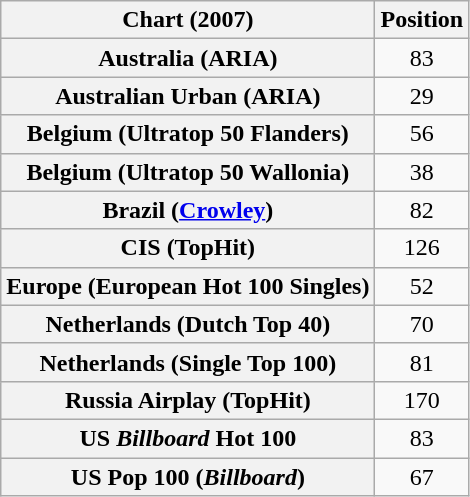<table class="wikitable sortable plainrowheaders" style="text-align:center">
<tr>
<th scope="col">Chart (2007)</th>
<th scope="col">Position</th>
</tr>
<tr>
<th scope="row">Australia (ARIA)</th>
<td>83</td>
</tr>
<tr>
<th scope="row">Australian Urban (ARIA)</th>
<td>29</td>
</tr>
<tr>
<th scope="row">Belgium (Ultratop 50 Flanders)</th>
<td>56</td>
</tr>
<tr>
<th scope="row">Belgium (Ultratop 50 Wallonia)</th>
<td>38</td>
</tr>
<tr>
<th scope="row">Brazil (<a href='#'>Crowley</a>)</th>
<td>82</td>
</tr>
<tr>
<th scope="row">CIS (TopHit)</th>
<td>126</td>
</tr>
<tr>
<th scope="row">Europe (European Hot 100 Singles)</th>
<td>52</td>
</tr>
<tr>
<th scope="row">Netherlands (Dutch Top 40)</th>
<td>70</td>
</tr>
<tr>
<th scope="row">Netherlands (Single Top 100)</th>
<td>81</td>
</tr>
<tr>
<th scope="row">Russia Airplay (TopHit)</th>
<td>170</td>
</tr>
<tr>
<th scope="row">US <em>Billboard</em> Hot 100</th>
<td>83</td>
</tr>
<tr>
<th scope="row">US Pop 100 (<em>Billboard</em>)</th>
<td>67</td>
</tr>
</table>
